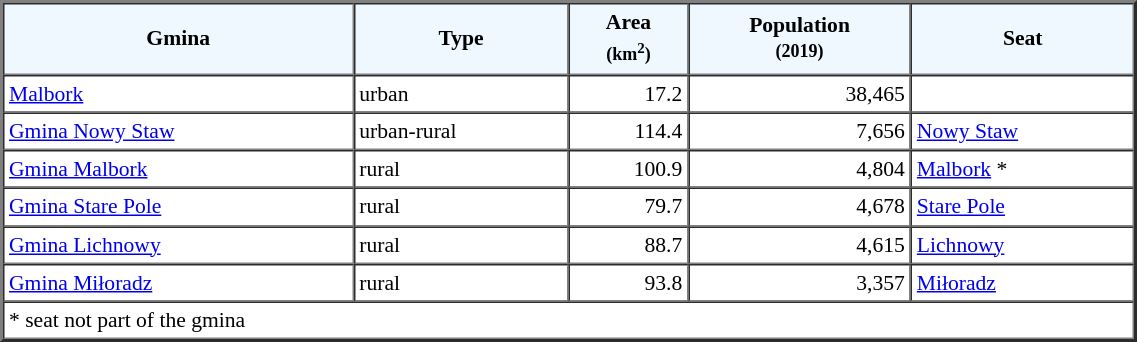<table width="60%" border="2" cellpadding="3"  cellspacing="0" style="font-size:90%;line-height:120%;">
<tr bgcolor="F0F8FF">
<td style="text-align:center;"><strong>Gmina</strong></td>
<td style="text-align:center;"><strong>Type</strong></td>
<td style="text-align:center;"><strong>Area<br><small>(km<sup>2</sup>)</small></strong></td>
<td style="text-align:center;"><strong>Population<br><small>(2019)</small></strong></td>
<td style="text-align:center;"><strong>Seat</strong></td>
</tr>
<tr>
<td><a href='#'>Malbork</a></td>
<td>urban</td>
<td style="text-align: right;">17.2</td>
<td style="text-align: right;">38,465</td>
<td></td>
</tr>
<tr>
<td><a href='#'>Gmina Nowy Staw</a></td>
<td>urban-rural</td>
<td style="text-align: right;">114.4</td>
<td style="text-align: right;">7,656</td>
<td><a href='#'>Nowy Staw</a></td>
</tr>
<tr>
<td><a href='#'>Gmina Malbork</a></td>
<td>rural</td>
<td style="text-align: right;">100.9</td>
<td style="text-align: right;">4,804</td>
<td><a href='#'>Malbork</a> *</td>
</tr>
<tr>
<td><a href='#'>Gmina Stare Pole</a></td>
<td>rural</td>
<td style="text-align: right;">79.7</td>
<td style="text-align: right;">4,678</td>
<td><a href='#'>Stare Pole</a></td>
</tr>
<tr>
<td><a href='#'>Gmina Lichnowy</a></td>
<td>rural</td>
<td style="text-align: right;">88.7</td>
<td style="text-align: right;">4,615</td>
<td><a href='#'>Lichnowy</a></td>
</tr>
<tr>
<td><a href='#'>Gmina Miłoradz</a></td>
<td>rural</td>
<td style="text-align: right;">93.8</td>
<td style="text-align: right;">3,357</td>
<td><a href='#'>Miłoradz</a></td>
</tr>
<tr class="sortbottom">
<td scope="row" colspan="5">* seat not part of the gmina</td>
</tr>
</table>
